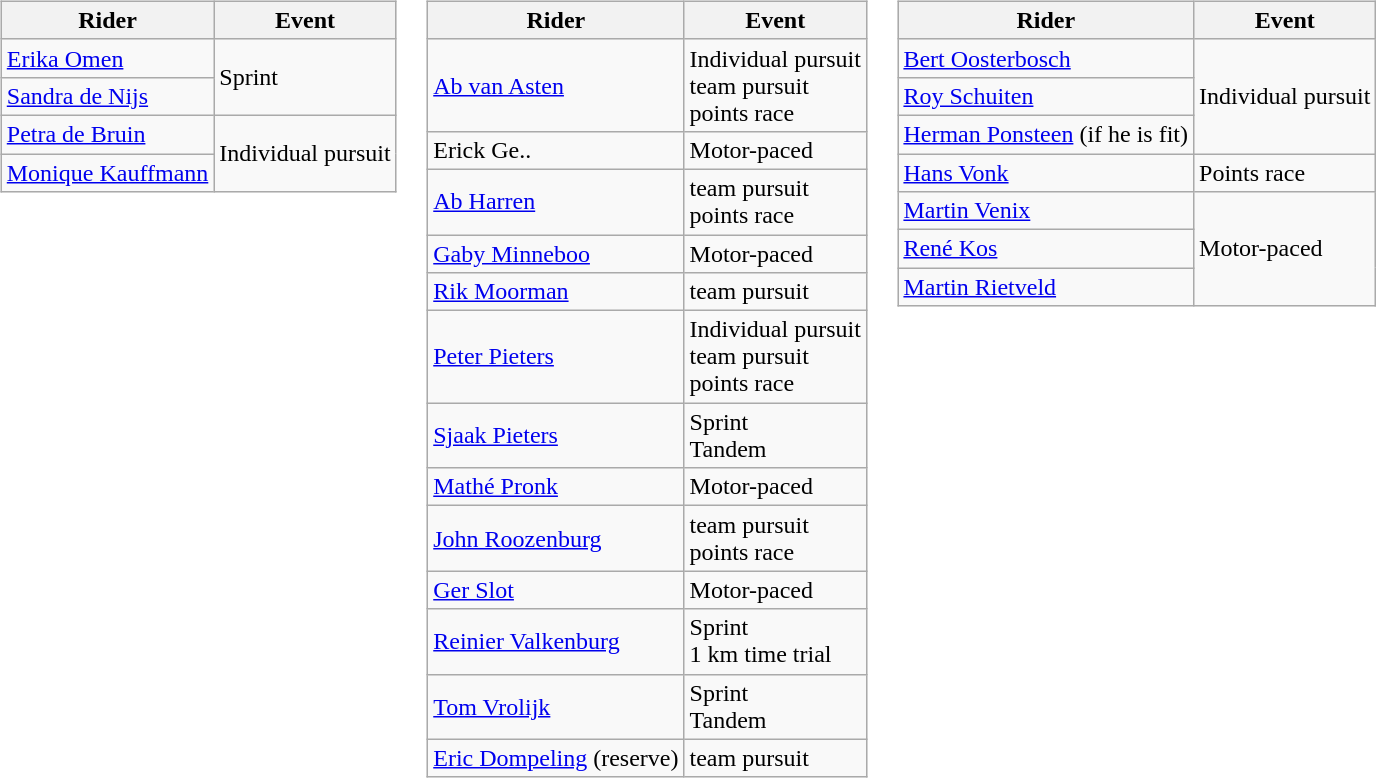<table class="vatop">
<tr valign="top">
<td><br><table class="wikitable sortable">
<tr>
<th>Rider</th>
<th>Event</th>
</tr>
<tr>
<td><a href='#'>Erika Omen</a></td>
<td rowspan=2>Sprint</td>
</tr>
<tr>
<td><a href='#'>Sandra de Nijs</a></td>
</tr>
<tr>
<td><a href='#'>Petra de Bruin</a></td>
<td rowspan=2>Individual pursuit</td>
</tr>
<tr>
<td><a href='#'>Monique Kauffmann</a></td>
</tr>
</table>
</td>
<td><br><table class="wikitable sortable">
<tr>
<th>Rider</th>
<th>Event</th>
</tr>
<tr>
<td><a href='#'>Ab van Asten</a></td>
<td>Individual pursuit<br>team pursuit<br>points race</td>
</tr>
<tr>
<td>Erick Ge..</td>
<td>Motor-paced</td>
</tr>
<tr>
<td><a href='#'>Ab Harren</a></td>
<td>team pursuit <br>points race</td>
</tr>
<tr>
<td><a href='#'>Gaby Minneboo</a></td>
<td>Motor-paced</td>
</tr>
<tr>
<td><a href='#'>Rik Moorman</a></td>
<td>team pursuit</td>
</tr>
<tr>
<td><a href='#'>Peter Pieters</a></td>
<td>Individual pursuit<br>team pursuit<br>points race</td>
</tr>
<tr>
<td><a href='#'>Sjaak Pieters</a></td>
<td>Sprint<br>Tandem</td>
</tr>
<tr>
<td><a href='#'>Mathé Pronk</a></td>
<td>Motor-paced</td>
</tr>
<tr>
<td><a href='#'>John Roozenburg </a></td>
<td>team pursuit <br>points race</td>
</tr>
<tr>
<td><a href='#'>Ger Slot</a></td>
<td>Motor-paced</td>
</tr>
<tr>
<td><a href='#'>Reinier Valkenburg</a></td>
<td>Sprint<br>1 km time trial</td>
</tr>
<tr>
<td><a href='#'>Tom Vrolijk</a></td>
<td>Sprint<br>Tandem</td>
</tr>
<tr>
<td><a href='#'>Eric Dompeling</a> (reserve)</td>
<td>team pursuit</td>
</tr>
</table>
</td>
<td><br><table class="wikitable sortable">
<tr>
<th>Rider</th>
<th>Event</th>
</tr>
<tr>
<td><a href='#'>Bert Oosterbosch</a></td>
<td rowspan=3>Individual pursuit</td>
</tr>
<tr>
<td><a href='#'>Roy Schuiten</a></td>
</tr>
<tr>
<td><a href='#'>Herman Ponsteen</a> (if he is fit)</td>
</tr>
<tr>
<td><a href='#'>Hans Vonk</a></td>
<td>Points race</td>
</tr>
<tr>
<td><a href='#'>Martin Venix</a></td>
<td rowspan=3>Motor-paced</td>
</tr>
<tr>
<td><a href='#'>René Kos</a></td>
</tr>
<tr>
<td><a href='#'>Martin Rietveld</a></td>
</tr>
</table>
</td>
</tr>
</table>
